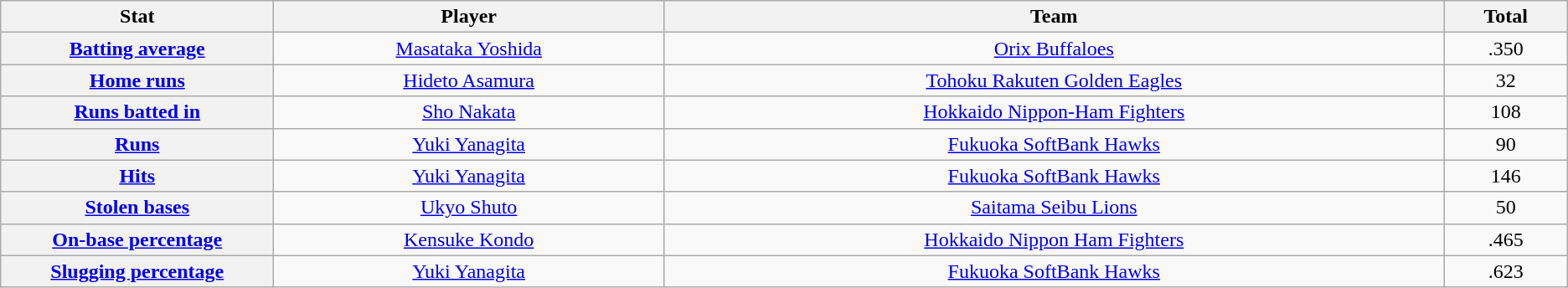<table class="wikitable" style="text-align:center;">
<tr>
<th scope="col" width="7%">Stat</th>
<th scope="col" width="10%">Player</th>
<th scope="col" width="20%">Team</th>
<th scope="col" width="3%">Total</th>
</tr>
<tr>
<th scope="row" style="text-align:center;"><a href='#'>Batting average</a></th>
<td><a href='#'>Masataka Yoshida</a></td>
<td><a href='#'>Orix Buffaloes</a></td>
<td>.350</td>
</tr>
<tr>
<th scope="row" style="text-align:center;"><a href='#'>Home runs</a></th>
<td><a href='#'>Hideto Asamura</a></td>
<td><a href='#'>Tohoku Rakuten Golden Eagles</a></td>
<td>32</td>
</tr>
<tr>
<th scope="row" style="text-align:center;"><a href='#'>Runs batted in</a></th>
<td><a href='#'>Sho Nakata</a></td>
<td><a href='#'>Hokkaido Nippon-Ham Fighters</a></td>
<td>108</td>
</tr>
<tr>
<th scope="row" style="text-align:center;"><a href='#'>Runs</a></th>
<td><a href='#'>Yuki Yanagita</a></td>
<td><a href='#'>Fukuoka SoftBank Hawks</a></td>
<td>90</td>
</tr>
<tr>
<th scope="row" style="text-align:center;"><a href='#'>Hits</a></th>
<td><a href='#'>Yuki Yanagita</a></td>
<td><a href='#'>Fukuoka SoftBank Hawks</a></td>
<td>146</td>
</tr>
<tr>
<th scope="row" style="text-align:center;"><a href='#'>Stolen bases</a></th>
<td><a href='#'>Ukyo Shuto</a></td>
<td><a href='#'>Saitama Seibu Lions</a></td>
<td>50</td>
</tr>
<tr>
<th scope="row" style="text-align:center;"><a href='#'>On-base percentage</a></th>
<td><a href='#'>Kensuke Kondo</a></td>
<td><a href='#'>Hokkaido Nippon Ham Fighters</a></td>
<td>.465</td>
</tr>
<tr>
<th scope="row" style="text-align:center;"><a href='#'>Slugging percentage</a></th>
<td><a href='#'>Yuki Yanagita</a></td>
<td><a href='#'>Fukuoka SoftBank Hawks</a></td>
<td>.623</td>
</tr>
</table>
